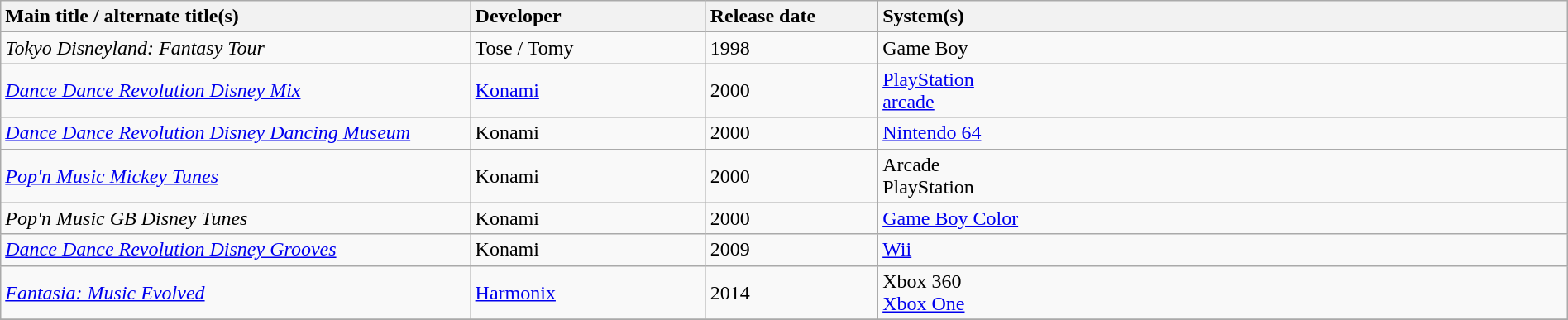<table class="wikitable sortable" style="width: 100%;">
<tr>
<th style="width:30%; text-align:left;">Main title / alternate title(s)</th>
<th style="width:15%; text-align:left;">Developer</th>
<th style="width:11%; text-align:left;">Release date</th>
<th style="width:44%; text-align:left;">System(s)</th>
</tr>
<tr>
<td><em>Tokyo Disneyland: Fantasy Tour</em></td>
<td>Tose / Tomy</td>
<td>1998</td>
<td>Game Boy</td>
</tr>
<tr>
<td><em><a href='#'>Dance Dance Revolution Disney Mix</a></em></td>
<td><a href='#'>Konami</a></td>
<td>2000</td>
<td><a href='#'>PlayStation</a><br><a href='#'>arcade</a></td>
</tr>
<tr>
<td><em><a href='#'>Dance Dance Revolution Disney Dancing Museum</a></em></td>
<td>Konami</td>
<td>2000</td>
<td><a href='#'>Nintendo 64</a></td>
</tr>
<tr>
<td><em><a href='#'>Pop'n Music Mickey Tunes</a></em></td>
<td>Konami</td>
<td>2000</td>
<td>Arcade<br>PlayStation</td>
</tr>
<tr>
<td><em>Pop'n Music GB Disney Tunes</em> </td>
<td>Konami</td>
<td>2000</td>
<td><a href='#'>Game Boy Color</a></td>
</tr>
<tr>
<td><em><a href='#'>Dance Dance Revolution Disney Grooves</a></em></td>
<td>Konami</td>
<td>2009</td>
<td><a href='#'>Wii</a></td>
</tr>
<tr>
<td><em><a href='#'>Fantasia: Music Evolved</a></em></td>
<td><a href='#'>Harmonix</a></td>
<td>2014</td>
<td>Xbox 360<br><a href='#'>Xbox One</a></td>
</tr>
<tr>
</tr>
</table>
